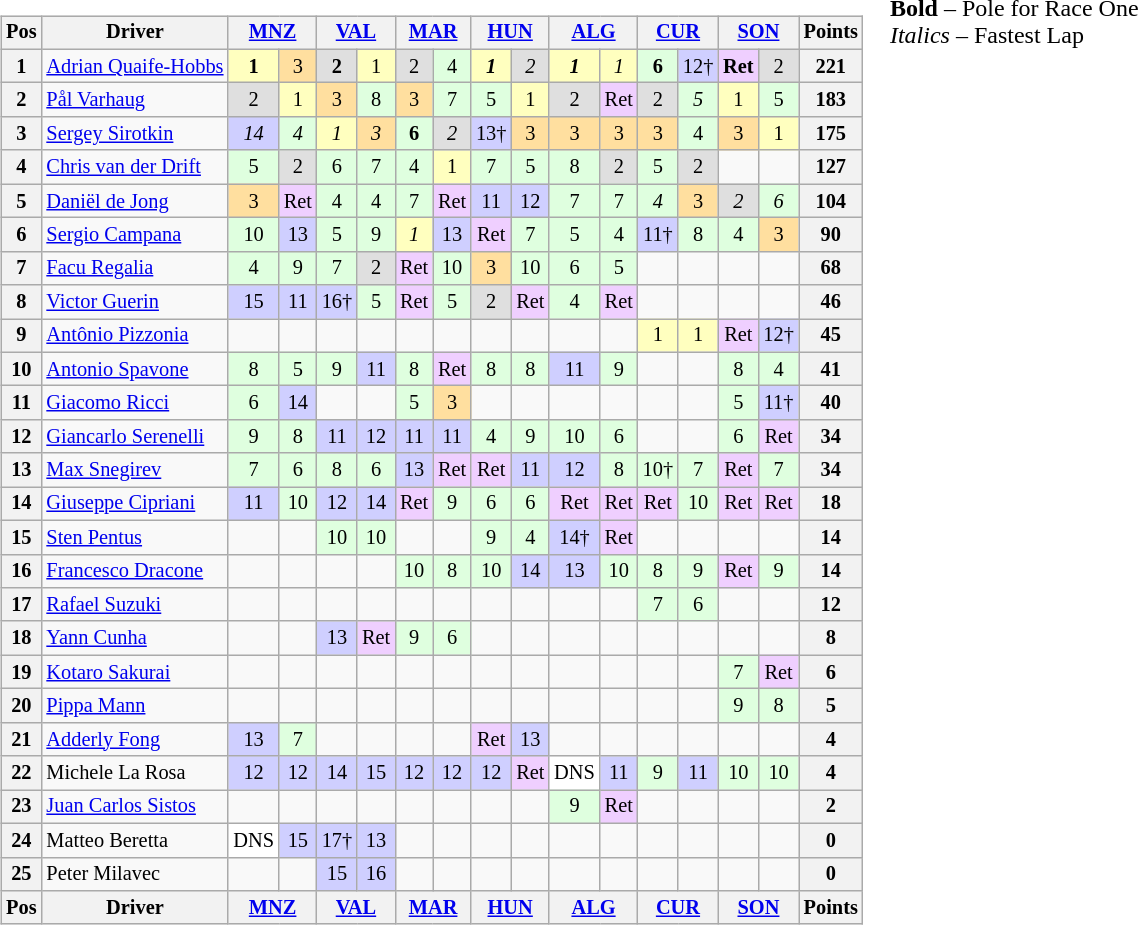<table>
<tr>
<td><br><table class="wikitable" style="font-size: 85%; text-align: center;">
<tr valign="top">
<th valign=middle>Pos</th>
<th valign=middle>Driver</th>
<th colspan=2><a href='#'>MNZ</a><br></th>
<th colspan=2><a href='#'>VAL</a><br></th>
<th colspan=2><a href='#'>MAR</a><br></th>
<th colspan=2><a href='#'>HUN</a><br></th>
<th colspan=2><a href='#'>ALG</a><br></th>
<th colspan=2><a href='#'>CUR</a><br></th>
<th colspan=2><a href='#'>SON</a><br></th>
<th valign=middle>Points</th>
</tr>
<tr>
<th>1</th>
<td align="left" nowrap> <a href='#'>Adrian Quaife-Hobbs</a></td>
<td style="background:#FFFFBF;"><strong>1</strong></td>
<td style="background:#FFDF9F;">3</td>
<td style="background:#DFDFDF;"><strong>2</strong></td>
<td style="background:#FFFFBF;">1</td>
<td style="background:#DFDFDF;">2</td>
<td style="background:#DFFFDF;">4</td>
<td style="background:#FFFFBF;"><strong><em>1</em></strong></td>
<td style="background:#DFDFDF;"><em>2</em></td>
<td style="background:#FFFFBF;"><strong><em>1</em></strong></td>
<td style="background:#FFFFBF;"><em>1</em></td>
<td style="background:#DFFFDF;"><strong>6</strong></td>
<td style="background:#CFCFFF;">12†</td>
<td style="background:#EFCFFF;"><strong>Ret</strong></td>
<td style="background:#DFDFDF;">2</td>
<th align="right"><strong>221</strong></th>
</tr>
<tr>
<th>2</th>
<td align="left"> <a href='#'>Pål Varhaug</a></td>
<td style="background:#DFDFDF;">2</td>
<td style="background:#FFFFBF;">1</td>
<td style="background:#FFDF9F;">3</td>
<td style="background:#DFFFDF;">8</td>
<td style="background:#FFDF9F;">3</td>
<td style="background:#DFFFDF;">7</td>
<td style="background:#DFFFDF;">5</td>
<td style="background:#FFFFBF;">1</td>
<td style="background:#DFDFDF;">2</td>
<td style="background:#EFCFFF;">Ret</td>
<td style="background:#DFDFDF;">2</td>
<td style="background:#DFFFDF;"><em>5</em></td>
<td style="background:#FFFFBF;">1</td>
<td style="background:#DFFFDF;">5</td>
<th align="right"><strong>183</strong></th>
</tr>
<tr>
<th>3</th>
<td align="left"> <a href='#'>Sergey Sirotkin</a></td>
<td style="background:#CFCFFF;"><em>14</em></td>
<td style="background:#DFFFDF;"><em>4</em></td>
<td style="background:#FFFFBF;"><em>1</em></td>
<td style="background:#FFDF9F;"><em>3</em></td>
<td style="background:#DFFFDF;"><strong>6</strong></td>
<td style="background:#DFDFDF;"><em>2</em></td>
<td style="background:#CFCFFF;">13†</td>
<td style="background:#FFDF9F;">3</td>
<td style="background:#FFDF9F;">3</td>
<td style="background:#FFDF9F;">3</td>
<td style="background:#FFDF9F;">3</td>
<td style="background:#DFFFDF;">4</td>
<td style="background:#FFDF9F;">3</td>
<td style="background:#FFFFBF;">1</td>
<th align="right"><strong>175</strong></th>
</tr>
<tr>
<th>4</th>
<td align="left"> <a href='#'>Chris van der Drift</a></td>
<td style="background:#DFFFDF;">5</td>
<td style="background:#DFDFDF;">2</td>
<td style="background:#DFFFDF;">6</td>
<td style="background:#DFFFDF;">7</td>
<td style="background:#DFFFDF;">4</td>
<td style="background:#FFFFBF;">1</td>
<td style="background:#DFFFDF;">7</td>
<td style="background:#DFFFDF;">5</td>
<td style="background:#DFFFDF;">8</td>
<td style="background:#DFDFDF;">2</td>
<td style="background:#DFFFDF;">5</td>
<td style="background:#DFDFDF;">2</td>
<td></td>
<td></td>
<th align="right"><strong>127</strong></th>
</tr>
<tr>
<th>5</th>
<td align="left"> <a href='#'>Daniël de Jong</a></td>
<td style="background:#FFDF9F;">3</td>
<td style="background:#EFCFFF;">Ret</td>
<td style="background:#DFFFDF;">4</td>
<td style="background:#DFFFDF;">4</td>
<td style="background:#DFFFDF;">7</td>
<td style="background:#EFCFFF;">Ret</td>
<td style="background:#CFCFFF;">11</td>
<td style="background:#CFCFFF;">12</td>
<td style="background:#DFFFDF;">7</td>
<td style="background:#DFFFDF;">7</td>
<td style="background:#DFFFDF;"><em>4</em></td>
<td style="background:#FFDF9F;">3</td>
<td style="background:#DFDFDF;"><em>2</em></td>
<td style="background:#DFFFDF;"><em>6</em></td>
<th align="right"><strong>104</strong></th>
</tr>
<tr>
<th>6</th>
<td align="left"> <a href='#'>Sergio Campana</a></td>
<td style="background:#DFFFDF;">10</td>
<td style="background:#CFCFFF;">13</td>
<td style="background:#DFFFDF;">5</td>
<td style="background:#DFFFDF;">9</td>
<td style="background:#FFFFBF;"><em>1</em></td>
<td style="background:#CFCFFF;">13</td>
<td style="background:#EFCFFF;">Ret</td>
<td style="background:#DFFFDF;">7</td>
<td style="background:#DFFFDF;">5</td>
<td style="background:#DFFFDF;">4</td>
<td style="background:#CFCFFF;">11†</td>
<td style="background:#DFFFDF;">8</td>
<td style="background:#DFFFDF;">4</td>
<td style="background:#FFDF9F;">3</td>
<th align="right"><strong>90</strong></th>
</tr>
<tr>
<th>7</th>
<td align="left"> <a href='#'>Facu Regalia</a></td>
<td style="background:#DFFFDF;">4</td>
<td style="background:#DFFFDF;">9</td>
<td style="background:#DFFFDF;">7</td>
<td style="background:#DFDFDF;">2</td>
<td style="background:#EFCFFF;">Ret</td>
<td style="background:#DFFFDF;">10</td>
<td style="background:#FFDF9F;">3</td>
<td style="background:#DFFFDF;">10</td>
<td style="background:#DFFFDF;">6</td>
<td style="background:#DFFFDF;">5</td>
<td></td>
<td></td>
<td></td>
<td></td>
<th align="right"><strong>68</strong></th>
</tr>
<tr>
<th>8</th>
<td align="left"> <a href='#'>Victor Guerin</a></td>
<td style="background:#CFCFFF;">15</td>
<td style="background:#CFCFFF;">11</td>
<td style="background:#CFCFFF;">16†</td>
<td style="background:#DFFFDF;">5</td>
<td style="background:#EFCFFF;">Ret</td>
<td style="background:#DFFFDF;">5</td>
<td style="background:#DFDFDF;">2</td>
<td style="background:#EFCFFF;">Ret</td>
<td style="background:#DFFFDF;">4</td>
<td style="background:#EFCFFF;">Ret</td>
<td></td>
<td></td>
<td></td>
<td></td>
<th align="right"><strong>46</strong></th>
</tr>
<tr>
<th>9</th>
<td align="left"> <a href='#'>Antônio Pizzonia</a></td>
<td></td>
<td></td>
<td></td>
<td></td>
<td></td>
<td></td>
<td></td>
<td></td>
<td></td>
<td></td>
<td style="background:#FFFFBF;">1</td>
<td style="background:#FFFFBF;">1</td>
<td style="background:#EFCFFF;">Ret</td>
<td style="background:#CFCFFF;">12†</td>
<th align="right"><strong>45</strong></th>
</tr>
<tr>
<th>10</th>
<td align="left"> <a href='#'>Antonio Spavone</a></td>
<td style="background:#DFFFDF;">8</td>
<td style="background:#DFFFDF;">5</td>
<td style="background:#DFFFDF;">9</td>
<td style="background:#CFCFFF;">11</td>
<td style="background:#DFFFDF;">8</td>
<td style="background:#EFCFFF;">Ret</td>
<td style="background:#DFFFDF;">8</td>
<td style="background:#DFFFDF;">8</td>
<td style="background:#CFCFFF;">11</td>
<td style="background:#DFFFDF;">9</td>
<td></td>
<td></td>
<td style="background:#DFFFDF;">8</td>
<td style="background:#DFFFDF;">4</td>
<th align="right"><strong>41</strong></th>
</tr>
<tr>
<th>11</th>
<td align="left"> <a href='#'>Giacomo Ricci</a></td>
<td style="background:#DFFFDF;">6</td>
<td style="background:#CFCFFF;">14</td>
<td></td>
<td></td>
<td style="background:#DFFFDF;">5</td>
<td style="background:#FFDF9F;">3</td>
<td></td>
<td></td>
<td></td>
<td></td>
<td></td>
<td></td>
<td style="background:#DFFFDF;">5</td>
<td style="background:#CFCFFF;">11†</td>
<th align="right"><strong>40</strong></th>
</tr>
<tr>
<th>12</th>
<td align="left"> <a href='#'>Giancarlo Serenelli</a></td>
<td style="background:#DFFFDF;">9</td>
<td style="background:#DFFFDF;">8</td>
<td style="background:#CFCFFF;">11</td>
<td style="background:#CFCFFF;">12</td>
<td style="background:#CFCFFF;">11</td>
<td style="background:#CFCFFF;">11</td>
<td style="background:#DFFFDF;">4</td>
<td style="background:#DFFFDF;">9</td>
<td style="background:#DFFFDF;">10</td>
<td style="background:#DFFFDF;">6</td>
<td></td>
<td></td>
<td style="background:#DFFFDF;">6</td>
<td style="background:#EFCFFF;">Ret</td>
<th align="right"><strong>34</strong></th>
</tr>
<tr>
<th>13</th>
<td align="left"> <a href='#'>Max Snegirev</a></td>
<td style="background:#DFFFDF;">7</td>
<td style="background:#DFFFDF;">6</td>
<td style="background:#DFFFDF;">8</td>
<td style="background:#DFFFDF;">6</td>
<td style="background:#CFCFFF;">13</td>
<td style="background:#EFCFFF;">Ret</td>
<td style="background:#EFCFFF;">Ret</td>
<td style="background:#CFCFFF;">11</td>
<td style="background:#CFCFFF;">12</td>
<td style="background:#DFFFDF;">8</td>
<td style="background:#DFFFDF;">10†</td>
<td style="background:#DFFFDF;">7</td>
<td style="background:#EFCFFF;">Ret</td>
<td style="background:#DFFFDF;">7</td>
<th align="right"><strong>34</strong></th>
</tr>
<tr>
<th>14</th>
<td align="left"> <a href='#'>Giuseppe Cipriani</a></td>
<td style="background:#CFCFFF;">11</td>
<td style="background:#DFFFDF;">10</td>
<td style="background:#CFCFFF;">12</td>
<td style="background:#CFCFFF;">14</td>
<td style="background:#EFCFFF;">Ret</td>
<td style="background:#DFFFDF;">9</td>
<td style="background:#DFFFDF;">6</td>
<td style="background:#DFFFDF;">6</td>
<td style="background:#EFCFFF;">Ret</td>
<td style="background:#EFCFFF;">Ret</td>
<td style="background:#EFCFFF;">Ret</td>
<td style="background:#DFFFDF;">10</td>
<td style="background:#EFCFFF;">Ret</td>
<td style="background:#EFCFFF;">Ret</td>
<th align="right"><strong>18</strong></th>
</tr>
<tr>
<th>15</th>
<td align="left"> <a href='#'>Sten Pentus</a></td>
<td></td>
<td></td>
<td style="background:#DFFFDF;">10</td>
<td style="background:#DFFFDF;">10</td>
<td></td>
<td></td>
<td style="background:#DFFFDF;">9</td>
<td style="background:#DFFFDF;">4</td>
<td style="background:#CFCFFF;">14†</td>
<td style="background:#EFCFFF;">Ret</td>
<td></td>
<td></td>
<td></td>
<td></td>
<th align="right"><strong>14</strong></th>
</tr>
<tr>
<th>16</th>
<td align="left"> <a href='#'>Francesco Dracone</a></td>
<td></td>
<td></td>
<td></td>
<td></td>
<td style="background:#DFFFDF;">10</td>
<td style="background:#DFFFDF;">8</td>
<td style="background:#DFFFDF;">10</td>
<td style="background:#CFCFFF;">14</td>
<td style="background:#CFCFFF;">13</td>
<td style="background:#DFFFDF;">10</td>
<td style="background:#DFFFDF;">8</td>
<td style="background:#DFFFDF;">9</td>
<td style="background:#EFCFFF;">Ret</td>
<td style="background:#DFFFDF;">9</td>
<th align="right"><strong>14</strong></th>
</tr>
<tr>
<th>17</th>
<td align="left"> <a href='#'>Rafael Suzuki</a></td>
<td></td>
<td></td>
<td></td>
<td></td>
<td></td>
<td></td>
<td></td>
<td></td>
<td></td>
<td></td>
<td style="background:#DFFFDF;">7</td>
<td style="background:#DFFFDF;">6</td>
<td></td>
<td></td>
<th align="right"><strong>12</strong></th>
</tr>
<tr>
<th>18</th>
<td align="left"> <a href='#'>Yann Cunha</a></td>
<td></td>
<td></td>
<td style="background:#CFCFFF;">13</td>
<td style="background:#EFCFFF;">Ret</td>
<td style="background:#DFFFDF;">9</td>
<td style="background:#DFFFDF;">6</td>
<td></td>
<td></td>
<td></td>
<td></td>
<td></td>
<td></td>
<td></td>
<td></td>
<th align="right"><strong>8</strong></th>
</tr>
<tr>
<th>19</th>
<td align="left"> <a href='#'>Kotaro Sakurai</a></td>
<td></td>
<td></td>
<td></td>
<td></td>
<td></td>
<td></td>
<td></td>
<td></td>
<td></td>
<td></td>
<td></td>
<td></td>
<td style="background:#DFFFDF;">7</td>
<td style="background:#EFCFFF;">Ret</td>
<th align="right"><strong>6</strong></th>
</tr>
<tr>
<th>20</th>
<td align="left"> <a href='#'>Pippa Mann</a></td>
<td></td>
<td></td>
<td></td>
<td></td>
<td></td>
<td></td>
<td></td>
<td></td>
<td></td>
<td></td>
<td></td>
<td></td>
<td style="background:#DFFFDF;">9</td>
<td style="background:#DFFFDF;">8</td>
<th align="right"><strong>5</strong></th>
</tr>
<tr>
<th>21</th>
<td align="left"> <a href='#'>Adderly Fong</a></td>
<td style="background:#CFCFFF;">13</td>
<td style="background:#DFFFDF;">7</td>
<td></td>
<td></td>
<td></td>
<td></td>
<td style="background:#EFCFFF;">Ret</td>
<td style="background:#CFCFFF;">13</td>
<td></td>
<td></td>
<td></td>
<td></td>
<td></td>
<td></td>
<th align="right"><strong>4</strong></th>
</tr>
<tr>
<th>22</th>
<td align="left"> Michele La Rosa</td>
<td style="background:#CFCFFF;">12</td>
<td style="background:#CFCFFF;">12</td>
<td style="background:#CFCFFF;">14</td>
<td style="background:#CFCFFF;">15</td>
<td style="background:#CFCFFF;">12</td>
<td style="background:#CFCFFF;">12</td>
<td style="background:#CFCFFF;">12</td>
<td style="background:#EFCFFF;">Ret</td>
<td style="background:#FFFFFF;">DNS</td>
<td style="background:#CFCFFF;">11</td>
<td style="background:#DFFFDF;">9</td>
<td style="background:#CFCFFF;">11</td>
<td style="background:#DFFFDF;">10</td>
<td style="background:#DFFFDF;">10</td>
<th align="right"><strong>4</strong></th>
</tr>
<tr>
<th>23</th>
<td align="left"> <a href='#'>Juan Carlos Sistos</a></td>
<td></td>
<td></td>
<td></td>
<td></td>
<td></td>
<td></td>
<td></td>
<td></td>
<td style="background:#DFFFDF;">9</td>
<td style="background:#EFCFFF;">Ret</td>
<td></td>
<td></td>
<td></td>
<td></td>
<th align="right"><strong>2</strong></th>
</tr>
<tr>
<th>24</th>
<td align="left"> Matteo Beretta</td>
<td style="background:#FFFFFF;">DNS</td>
<td style="background:#CFCFFF;">15</td>
<td style="background:#CFCFFF;">17†</td>
<td style="background:#CFCFFF;">13</td>
<td></td>
<td></td>
<td></td>
<td></td>
<td></td>
<td></td>
<td></td>
<td></td>
<td></td>
<td></td>
<th align="right"><strong>0</strong></th>
</tr>
<tr>
<th>25</th>
<td align="left"> Peter Milavec</td>
<td></td>
<td></td>
<td style="background:#CFCFFF;">15</td>
<td style="background:#CFCFFF;">16</td>
<td></td>
<td></td>
<td></td>
<td></td>
<td></td>
<td></td>
<td></td>
<td></td>
<td></td>
<td></td>
<th align="right"><strong>0</strong></th>
</tr>
<tr valign="top">
<th valign=middle>Pos</th>
<th valign=middle>Driver</th>
<th colspan=2><a href='#'>MNZ</a><br></th>
<th colspan=2><a href='#'>VAL</a><br></th>
<th colspan=2><a href='#'>MAR</a><br></th>
<th colspan=2><a href='#'>HUN</a><br></th>
<th colspan=2><a href='#'>ALG</a><br></th>
<th colspan=2><a href='#'>CUR</a><br></th>
<th colspan=2><a href='#'>SON</a><br></th>
<th valign=middle>Points</th>
</tr>
</table>
</td>
<td valign="top"><br>
<span><strong>Bold</strong> – Pole for Race One<br>
<em>Italics</em> – Fastest Lap</span></td>
</tr>
</table>
